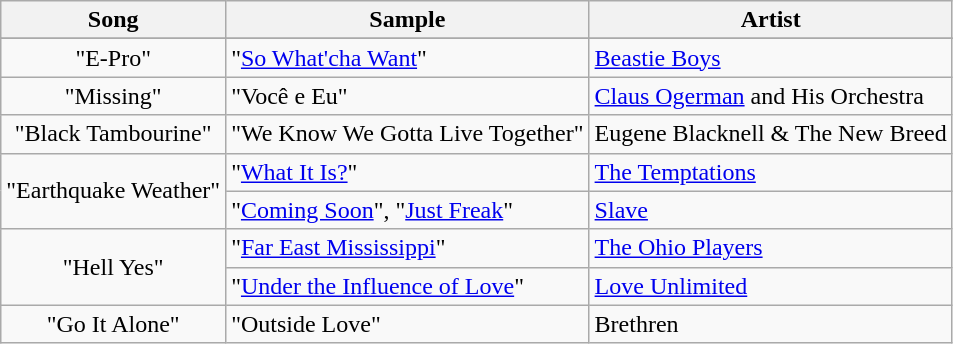<table class="wikitable" style="text-align:center;">
<tr>
<th rowspan="1">Song</th>
<th rowspan="1">Sample</th>
<th rowspan="1">Artist</th>
</tr>
<tr style="font-size:smaller;">
</tr>
<tr>
<td>"E-Pro"</td>
<td align="left">"<a href='#'>So What'cha Want</a>"</td>
<td align="left"><a href='#'>Beastie Boys</a></td>
</tr>
<tr>
<td>"Missing"</td>
<td align="left">"Você e Eu"</td>
<td align="left"><a href='#'>Claus Ogerman</a> and His Orchestra</td>
</tr>
<tr>
<td>"Black Tambourine"</td>
<td align="left">"We Know We Gotta Live Together"</td>
<td align="left">Eugene Blacknell & The New Breed</td>
</tr>
<tr>
<td rowspan="2">"Earthquake Weather"</td>
<td align="left">"<a href='#'>What It Is?</a>"</td>
<td align="left"><a href='#'>The Temptations</a></td>
</tr>
<tr>
<td align="left">"<a href='#'>Coming Soon</a>", "<a href='#'>Just Freak</a>"</td>
<td align="left"><a href='#'>Slave</a></td>
</tr>
<tr>
<td rowspan="2">"Hell Yes"</td>
<td align="left">"<a href='#'>Far East Mississippi</a>"</td>
<td align="left"><a href='#'>The Ohio Players</a></td>
</tr>
<tr>
<td align="left">"<a href='#'>Under the Influence of Love</a>"</td>
<td align="left"><a href='#'>Love Unlimited</a></td>
</tr>
<tr>
<td>"Go It Alone"</td>
<td align="left">"Outside Love"</td>
<td align="left">Brethren</td>
</tr>
</table>
